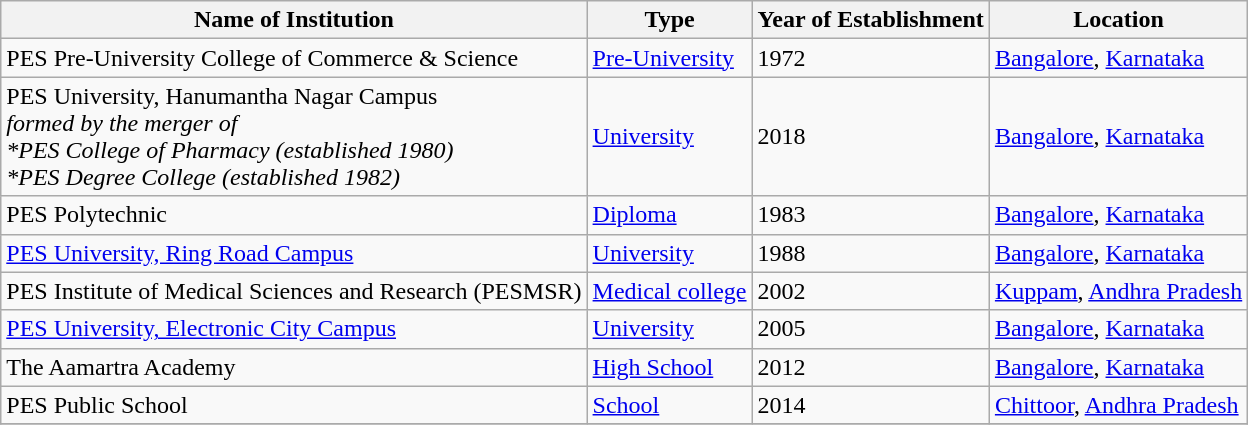<table class="wikitable sortable">
<tr>
<th>Name of Institution</th>
<th>Type</th>
<th>Year of Establishment</th>
<th>Location</th>
</tr>
<tr>
<td>PES Pre-University College of Commerce & Science</td>
<td><a href='#'>Pre-University</a></td>
<td>1972</td>
<td><a href='#'>Bangalore</a>, <a href='#'>Karnataka</a></td>
</tr>
<tr>
<td>PES University, Hanumantha Nagar Campus<br><em>formed by the merger of <br>*PES College of Pharmacy (established 1980)<br>*PES Degree College (established 1982)</em></td>
<td><a href='#'>University</a></td>
<td>2018</td>
<td><a href='#'>Bangalore</a>, <a href='#'>Karnataka</a></td>
</tr>
<tr>
<td>PES Polytechnic</td>
<td><a href='#'>Diploma</a></td>
<td>1983</td>
<td><a href='#'>Bangalore</a>, <a href='#'>Karnataka</a></td>
</tr>
<tr>
<td><a href='#'>PES University, Ring Road Campus</a></td>
<td><a href='#'>University</a></td>
<td>1988</td>
<td><a href='#'>Bangalore</a>, <a href='#'>Karnataka</a></td>
</tr>
<tr>
<td>PES Institute of Medical Sciences and Research (PESMSR)</td>
<td><a href='#'>Medical college</a></td>
<td>2002</td>
<td><a href='#'>Kuppam</a>, <a href='#'>Andhra Pradesh</a></td>
</tr>
<tr>
<td><a href='#'>PES University, Electronic City Campus</a></td>
<td><a href='#'>University</a></td>
<td>2005</td>
<td><a href='#'>Bangalore</a>, <a href='#'>Karnataka</a></td>
</tr>
<tr>
<td>The Aamartra Academy</td>
<td><a href='#'>High School</a></td>
<td>2012</td>
<td><a href='#'>Bangalore</a>, <a href='#'>Karnataka</a></td>
</tr>
<tr>
<td>PES Public School</td>
<td><a href='#'>School</a></td>
<td>2014</td>
<td><a href='#'>Chittoor</a>, <a href='#'>Andhra Pradesh</a></td>
</tr>
<tr>
</tr>
</table>
